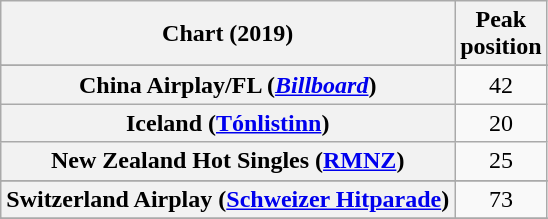<table class="wikitable sortable plainrowheaders" style="text-align:center">
<tr>
<th scope="col">Chart (2019)</th>
<th scope="col">Peak<br> position</th>
</tr>
<tr>
</tr>
<tr>
</tr>
<tr>
</tr>
<tr>
<th scope="row">China Airplay/FL (<em><a href='#'>Billboard</a></em>)</th>
<td>42</td>
</tr>
<tr>
<th scope="row">Iceland (<a href='#'>Tónlistinn</a>)</th>
<td>20</td>
</tr>
<tr>
<th scope="row">New Zealand Hot Singles (<a href='#'>RMNZ</a>)</th>
<td>25</td>
</tr>
<tr>
</tr>
<tr>
<th scope="row">Switzerland Airplay (<a href='#'>Schweizer Hitparade</a>)</th>
<td>73</td>
</tr>
<tr>
</tr>
<tr>
</tr>
<tr>
</tr>
<tr>
</tr>
<tr>
</tr>
</table>
